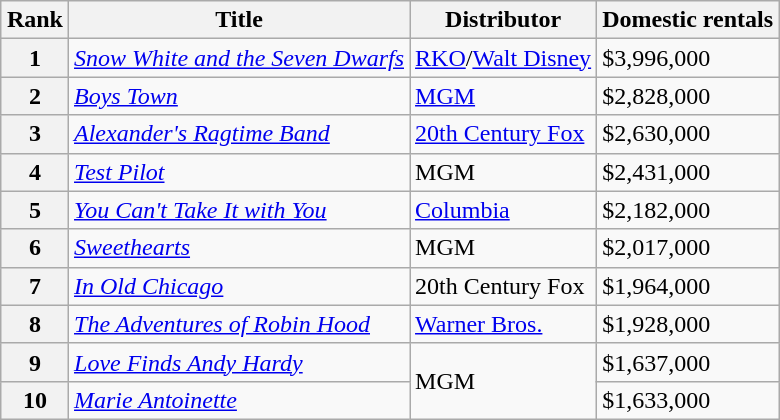<table class="wikitable sortable" style="margin:auto; margin:auto;">
<tr>
<th>Rank</th>
<th>Title</th>
<th>Distributor</th>
<th>Domestic rentals</th>
</tr>
<tr>
<th style="text-align:center;"><strong>1</strong></th>
<td><em><a href='#'>Snow White and the Seven Dwarfs</a></em></td>
<td><a href='#'>RKO</a>/<a href='#'>Walt Disney</a></td>
<td>$3,996,000</td>
</tr>
<tr>
<th style="text-align:center;"><strong>2</strong></th>
<td><em><a href='#'>Boys Town</a></em></td>
<td><a href='#'>MGM</a></td>
<td>$2,828,000</td>
</tr>
<tr>
<th style="text-align:center;"><strong>3</strong></th>
<td><em><a href='#'>Alexander's Ragtime Band</a></em></td>
<td><a href='#'>20th Century Fox</a></td>
<td>$2,630,000</td>
</tr>
<tr>
<th style="text-align:center;"><strong>4</strong></th>
<td><em><a href='#'>Test Pilot</a></em></td>
<td>MGM</td>
<td>$2,431,000</td>
</tr>
<tr>
<th style="text-align:center;"><strong>5</strong></th>
<td><em><a href='#'>You Can't Take It with You</a></em></td>
<td><a href='#'>Columbia</a></td>
<td>$2,182,000</td>
</tr>
<tr>
<th style="text-align:center;"><strong>6</strong></th>
<td><em><a href='#'>Sweethearts</a></em></td>
<td>MGM</td>
<td>$2,017,000</td>
</tr>
<tr>
<th style="text-align:center;"><strong>7</strong></th>
<td><em><a href='#'>In Old Chicago</a></em></td>
<td>20th Century Fox</td>
<td>$1,964,000</td>
</tr>
<tr>
<th style="text-align:center;"><strong>8</strong></th>
<td><em><a href='#'>The Adventures of Robin Hood</a></em></td>
<td><a href='#'>Warner Bros.</a></td>
<td>$1,928,000</td>
</tr>
<tr>
<th style="text-align:center;"><strong>9</strong></th>
<td><em><a href='#'>Love Finds Andy Hardy</a></em></td>
<td rowspan="2">MGM</td>
<td>$1,637,000</td>
</tr>
<tr>
<th style="text-align:center;"><strong>10</strong></th>
<td><em><a href='#'>Marie Antoinette</a></em></td>
<td>$1,633,000</td>
</tr>
</table>
